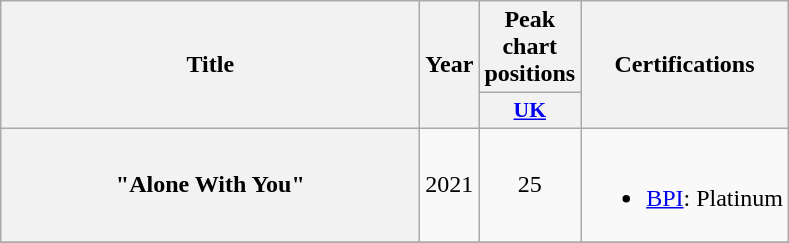<table class="wikitable plainrowheaders" style="text-align:center;">
<tr>
<th rowspan="2" scope="col" style="width:17em;">Title</th>
<th rowspan="2" scope="col">Year</th>
<th scope="col">Peak chart positions</th>
<th rowspan="2" scope="col">Certifications</th>
</tr>
<tr>
<th scope="col" style="width:2.9em;font-size:90%;"><a href='#'>UK</a></th>
</tr>
<tr>
<th scope="row">"Alone With You"</th>
<td>2021</td>
<td>25</td>
<td><br><ul><li><a href='#'>BPI</a>: Platinum</li></ul></td>
</tr>
<tr>
</tr>
</table>
